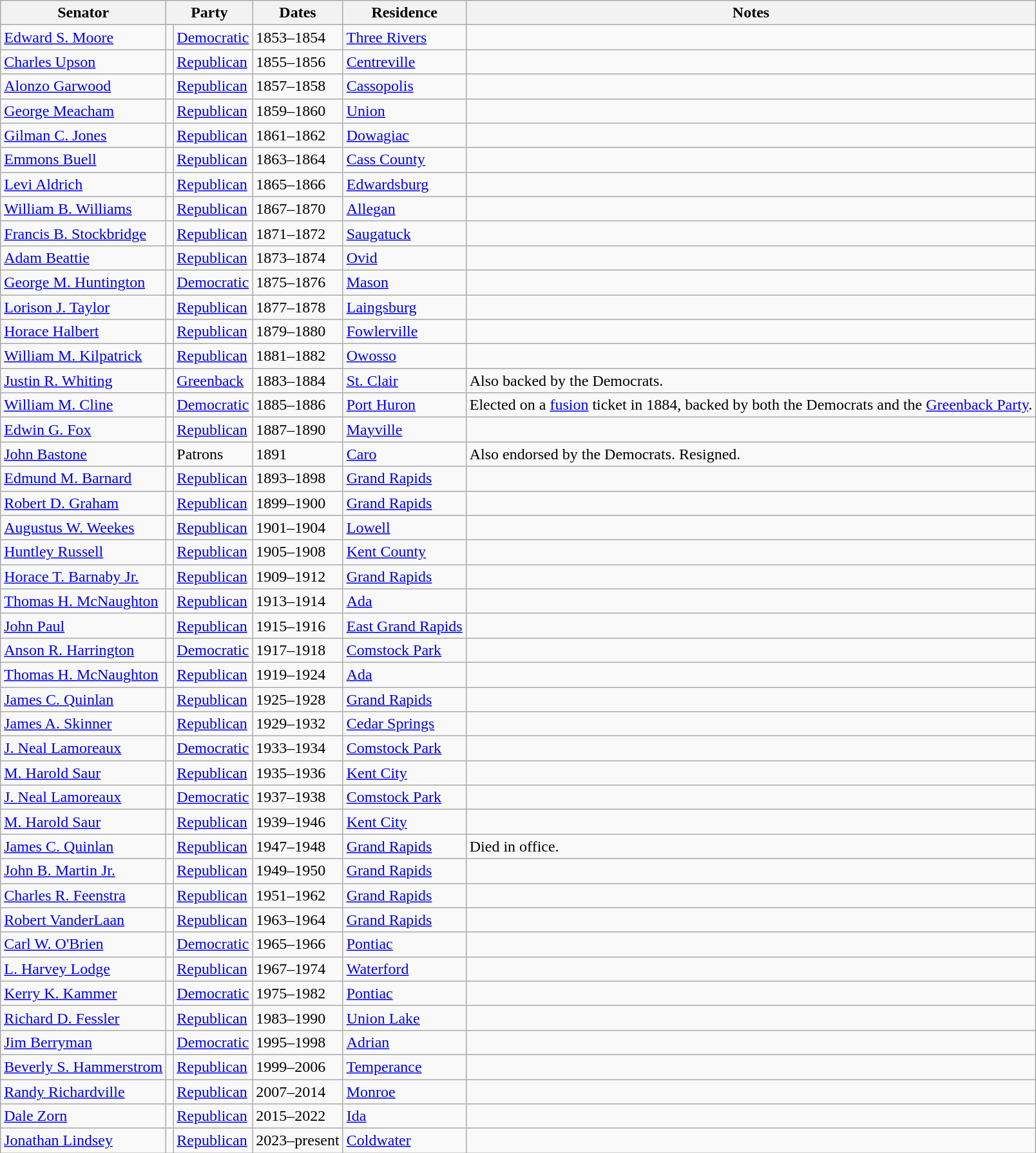<table class=wikitable>
<tr valign=bottom>
<th>Senator</th>
<th colspan="2">Party</th>
<th>Dates</th>
<th>Residence</th>
<th>Notes</th>
</tr>
<tr>
<td><a href='#'>Edward S. Moore</a></td>
<td bgcolor=></td>
<td><a href='#'>Democratic</a></td>
<td>1853–1854</td>
<td><a href='#'>Three Rivers</a></td>
<td></td>
</tr>
<tr>
<td><a href='#'>Charles Upson</a></td>
<td bgcolor=></td>
<td><a href='#'>Republican</a></td>
<td>1855–1856</td>
<td><a href='#'>Centreville</a></td>
<td></td>
</tr>
<tr>
<td><a href='#'>Alonzo Garwood</a></td>
<td bgcolor=></td>
<td><a href='#'>Republican</a></td>
<td>1857–1858</td>
<td><a href='#'>Cassopolis</a></td>
<td></td>
</tr>
<tr>
<td><a href='#'>George Meacham</a></td>
<td bgcolor=></td>
<td><a href='#'>Republican</a></td>
<td>1859–1860</td>
<td><a href='#'>Union</a></td>
<td></td>
</tr>
<tr>
<td><a href='#'>Gilman C. Jones</a></td>
<td bgcolor=></td>
<td><a href='#'>Republican</a></td>
<td>1861–1862</td>
<td><a href='#'>Dowagiac</a></td>
<td></td>
</tr>
<tr>
<td><a href='#'>Emmons Buell</a></td>
<td bgcolor=></td>
<td><a href='#'>Republican</a></td>
<td>1863–1864</td>
<td><a href='#'>Cass County</a></td>
<td></td>
</tr>
<tr>
<td><a href='#'>Levi Aldrich</a></td>
<td bgcolor=></td>
<td><a href='#'>Republican</a></td>
<td>1865–1866</td>
<td><a href='#'>Edwardsburg</a></td>
<td></td>
</tr>
<tr>
<td><a href='#'>William B. Williams</a></td>
<td bgcolor=></td>
<td><a href='#'>Republican</a></td>
<td>1867–1870</td>
<td><a href='#'>Allegan</a></td>
<td></td>
</tr>
<tr>
<td><a href='#'>Francis B. Stockbridge</a></td>
<td bgcolor=></td>
<td><a href='#'>Republican</a></td>
<td>1871–1872</td>
<td><a href='#'>Saugatuck</a></td>
<td></td>
</tr>
<tr>
<td><a href='#'>Adam Beattie</a></td>
<td bgcolor=></td>
<td><a href='#'>Republican</a></td>
<td>1873–1874</td>
<td><a href='#'>Ovid</a></td>
<td></td>
</tr>
<tr>
<td><a href='#'>George M. Huntington</a></td>
<td bgcolor=></td>
<td><a href='#'>Democratic</a></td>
<td>1875–1876</td>
<td><a href='#'>Mason</a></td>
<td></td>
</tr>
<tr>
<td><a href='#'>Lorison J. Taylor</a></td>
<td bgcolor=></td>
<td><a href='#'>Republican</a></td>
<td>1877–1878</td>
<td><a href='#'>Laingsburg</a></td>
<td></td>
</tr>
<tr>
<td><a href='#'>Horace Halbert</a></td>
<td bgcolor=></td>
<td><a href='#'>Republican</a></td>
<td>1879–1880</td>
<td><a href='#'>Fowlerville</a></td>
<td></td>
</tr>
<tr>
<td><a href='#'>William M. Kilpatrick</a></td>
<td bgcolor=></td>
<td><a href='#'>Republican</a></td>
<td>1881–1882</td>
<td><a href='#'>Owosso</a></td>
<td></td>
</tr>
<tr>
<td><a href='#'>Justin R. Whiting</a></td>
<td bgcolor=></td>
<td><a href='#'>Greenback</a></td>
<td>1883–1884</td>
<td><a href='#'>St. Clair</a></td>
<td>Also backed by the Democrats.</td>
</tr>
<tr>
<td><a href='#'>William M. Cline</a></td>
<td bgcolor=></td>
<td><a href='#'>Democratic</a></td>
<td>1885–1886</td>
<td><a href='#'>Port Huron</a></td>
<td>Elected on a <a href='#'>fusion</a> ticket in 1884, backed by both the Democrats and the <a href='#'>Greenback Party</a>.</td>
</tr>
<tr>
<td><a href='#'>Edwin G. Fox</a></td>
<td bgcolor=></td>
<td><a href='#'>Republican</a></td>
<td>1887–1890</td>
<td><a href='#'>Mayville</a></td>
<td></td>
</tr>
<tr>
<td><a href='#'>John Bastone</a></td>
<td bgcolor=></td>
<td>Patrons</td>
<td>1891</td>
<td><a href='#'>Caro</a></td>
<td>Also endorsed by the Democrats. Resigned.</td>
</tr>
<tr>
<td><a href='#'>Edmund M. Barnard</a></td>
<td bgcolor=></td>
<td><a href='#'>Republican</a></td>
<td>1893–1898</td>
<td><a href='#'>Grand Rapids</a></td>
<td></td>
</tr>
<tr>
<td><a href='#'>Robert D. Graham</a></td>
<td bgcolor=></td>
<td><a href='#'>Republican</a></td>
<td>1899–1900</td>
<td><a href='#'>Grand Rapids</a></td>
<td></td>
</tr>
<tr>
<td><a href='#'>Augustus W. Weekes</a></td>
<td bgcolor=></td>
<td><a href='#'>Republican</a></td>
<td>1901–1904</td>
<td><a href='#'>Lowell</a></td>
<td></td>
</tr>
<tr>
<td><a href='#'>Huntley Russell</a></td>
<td bgcolor=></td>
<td><a href='#'>Republican</a></td>
<td>1905–1908</td>
<td><a href='#'>Kent County</a></td>
<td></td>
</tr>
<tr>
<td><a href='#'>Horace T. Barnaby Jr.</a></td>
<td bgcolor=></td>
<td><a href='#'>Republican</a></td>
<td>1909–1912</td>
<td><a href='#'>Grand Rapids</a></td>
<td></td>
</tr>
<tr>
<td><a href='#'>Thomas H. McNaughton</a></td>
<td bgcolor=></td>
<td><a href='#'>Republican</a></td>
<td>1913–1914</td>
<td><a href='#'>Ada</a></td>
<td></td>
</tr>
<tr>
<td><a href='#'>John Paul</a></td>
<td bgcolor=></td>
<td><a href='#'>Republican</a></td>
<td>1915–1916</td>
<td><a href='#'>East Grand Rapids</a></td>
<td></td>
</tr>
<tr>
<td><a href='#'>Anson R. Harrington</a></td>
<td bgcolor=></td>
<td><a href='#'>Democratic</a></td>
<td>1917–1918</td>
<td><a href='#'>Comstock Park</a></td>
<td></td>
</tr>
<tr>
<td><a href='#'>Thomas H. McNaughton</a></td>
<td bgcolor=></td>
<td><a href='#'>Republican</a></td>
<td>1919–1924</td>
<td><a href='#'>Ada</a></td>
<td></td>
</tr>
<tr>
<td><a href='#'>James C. Quinlan</a></td>
<td bgcolor=></td>
<td><a href='#'>Republican</a></td>
<td>1925–1928</td>
<td><a href='#'>Grand Rapids</a></td>
<td></td>
</tr>
<tr>
<td><a href='#'>James A. Skinner</a></td>
<td bgcolor=></td>
<td><a href='#'>Republican</a></td>
<td>1929–1932</td>
<td><a href='#'>Cedar Springs</a></td>
<td></td>
</tr>
<tr>
<td><a href='#'>J. Neal Lamoreaux</a></td>
<td bgcolor=></td>
<td><a href='#'>Democratic</a></td>
<td>1933–1934</td>
<td><a href='#'>Comstock Park</a></td>
<td></td>
</tr>
<tr>
<td><a href='#'>M. Harold Saur</a></td>
<td bgcolor=></td>
<td><a href='#'>Republican</a></td>
<td>1935–1936</td>
<td><a href='#'>Kent City</a></td>
<td></td>
</tr>
<tr>
<td><a href='#'>J. Neal Lamoreaux</a></td>
<td bgcolor=></td>
<td><a href='#'>Democratic</a></td>
<td>1937–1938</td>
<td><a href='#'>Comstock Park</a></td>
<td></td>
</tr>
<tr>
<td><a href='#'>M. Harold Saur</a></td>
<td bgcolor=></td>
<td><a href='#'>Republican</a></td>
<td>1939–1946</td>
<td><a href='#'>Kent City</a></td>
<td></td>
</tr>
<tr>
<td><a href='#'>James C. Quinlan</a></td>
<td bgcolor=></td>
<td><a href='#'>Republican</a></td>
<td>1947–1948</td>
<td><a href='#'>Grand Rapids</a></td>
<td>Died in office.</td>
</tr>
<tr>
<td><a href='#'>John B. Martin Jr.</a></td>
<td bgcolor=></td>
<td><a href='#'>Republican</a></td>
<td>1949–1950</td>
<td><a href='#'>Grand Rapids</a></td>
<td></td>
</tr>
<tr>
<td><a href='#'>Charles R. Feenstra</a></td>
<td bgcolor=></td>
<td><a href='#'>Republican</a></td>
<td>1951–1962</td>
<td><a href='#'>Grand Rapids</a></td>
<td></td>
</tr>
<tr>
<td><a href='#'>Robert VanderLaan</a></td>
<td bgcolor=></td>
<td><a href='#'>Republican</a></td>
<td>1963–1964</td>
<td><a href='#'>Grand Rapids</a></td>
<td></td>
</tr>
<tr>
<td><a href='#'>Carl W. O'Brien</a></td>
<td bgcolor=></td>
<td><a href='#'>Democratic</a></td>
<td>1965–1966</td>
<td><a href='#'>Pontiac</a></td>
<td></td>
</tr>
<tr>
<td><a href='#'>L. Harvey Lodge</a></td>
<td bgcolor=></td>
<td><a href='#'>Republican</a></td>
<td>1967–1974</td>
<td><a href='#'>Waterford</a></td>
<td></td>
</tr>
<tr>
<td><a href='#'>Kerry K. Kammer</a></td>
<td bgcolor=></td>
<td><a href='#'>Democratic</a></td>
<td>1975–1982</td>
<td><a href='#'>Pontiac</a></td>
<td></td>
</tr>
<tr>
<td><a href='#'>Richard D. Fessler</a></td>
<td bgcolor=></td>
<td><a href='#'>Republican</a></td>
<td>1983–1990</td>
<td><a href='#'>Union Lake</a></td>
<td></td>
</tr>
<tr>
<td><a href='#'>Jim Berryman</a></td>
<td bgcolor=></td>
<td><a href='#'>Democratic</a></td>
<td>1995–1998</td>
<td><a href='#'>Adrian</a></td>
<td></td>
</tr>
<tr>
<td><a href='#'>Beverly S. Hammerstrom</a></td>
<td bgcolor=></td>
<td><a href='#'>Republican</a></td>
<td>1999–2006</td>
<td><a href='#'>Temperance</a></td>
<td></td>
</tr>
<tr>
<td><a href='#'>Randy Richardville</a></td>
<td bgcolor=></td>
<td><a href='#'>Republican</a></td>
<td>2007–2014</td>
<td><a href='#'>Monroe</a></td>
<td></td>
</tr>
<tr>
<td><a href='#'>Dale Zorn</a></td>
<td bgcolor=></td>
<td><a href='#'>Republican</a></td>
<td>2015–2022</td>
<td><a href='#'>Ida</a></td>
<td></td>
</tr>
<tr>
<td><a href='#'>Jonathan Lindsey</a></td>
<td bgcolor=></td>
<td><a href='#'>Republican</a></td>
<td>2023–present</td>
<td><a href='#'>Coldwater</a></td>
<td></td>
</tr>
</table>
